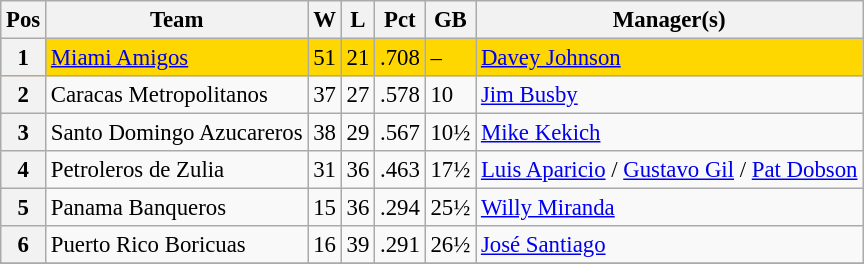<table class="wikitable" style="text-align:left; font-size: 95%;">
<tr>
<th>Pos</th>
<th>Team</th>
<th>W</th>
<th>L</th>
<th>Pct</th>
<th>GB</th>
<th>Manager(s)</th>
</tr>
<tr style="background-color:gold;">
<th>1</th>
<td><a href='#'>Miami Amigos</a></td>
<td>51</td>
<td>21</td>
<td>.708</td>
<td>–</td>
<td><a href='#'>Davey Johnson</a></td>
</tr>
<tr>
<th>2</th>
<td>Caracas Metropolitanos</td>
<td>37</td>
<td>27</td>
<td>.578</td>
<td>10</td>
<td><a href='#'>Jim Busby</a></td>
</tr>
<tr>
<th>3</th>
<td>Santo Domingo Azucareros</td>
<td>38</td>
<td>29</td>
<td>.567</td>
<td>10½</td>
<td><a href='#'>Mike Kekich</a></td>
</tr>
<tr>
<th>4</th>
<td>Petroleros de Zulia</td>
<td>31</td>
<td>36</td>
<td>.463</td>
<td>17½</td>
<td><a href='#'>Luis Aparicio</a> / <a href='#'>Gustavo Gil</a> / <a href='#'>Pat Dobson</a></td>
</tr>
<tr>
<th>5</th>
<td>Panama Banqueros</td>
<td>15</td>
<td>36</td>
<td>.294</td>
<td>25½</td>
<td><a href='#'>Willy Miranda</a></td>
</tr>
<tr>
<th>6</th>
<td>Puerto Rico Boricuas</td>
<td>16</td>
<td>39</td>
<td>.291</td>
<td>26½</td>
<td><a href='#'>José Santiago</a></td>
</tr>
<tr>
</tr>
</table>
